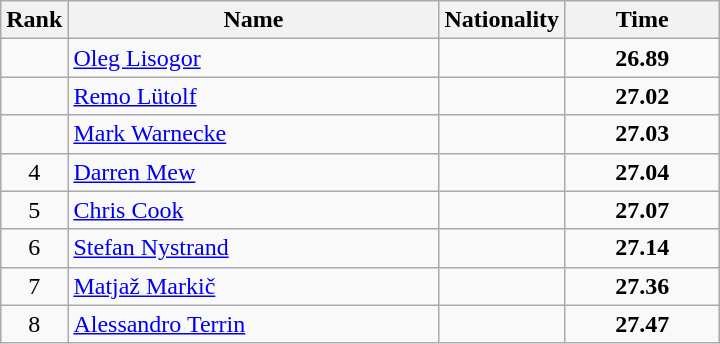<table class="wikitable">
<tr>
<th>Rank</th>
<th style="width: 15em">Name</th>
<th>Nationality</th>
<th style="width: 6em">Time</th>
</tr>
<tr>
<td align="center"></td>
<td><a href='#'>Oleg Lisogor</a></td>
<td></td>
<td align="center"><strong>26.89</strong></td>
</tr>
<tr>
<td align="center"></td>
<td><a href='#'>Remo Lütolf</a></td>
<td></td>
<td align="center"><strong>27.02</strong></td>
</tr>
<tr>
<td align="center"></td>
<td><a href='#'>Mark Warnecke</a></td>
<td></td>
<td align="center"><strong>27.03</strong></td>
</tr>
<tr>
<td align="center">4</td>
<td><a href='#'>Darren Mew</a></td>
<td></td>
<td align="center"><strong>27.04</strong></td>
</tr>
<tr>
<td align="center">5</td>
<td><a href='#'>Chris Cook</a></td>
<td></td>
<td align="center"><strong>27.07</strong></td>
</tr>
<tr>
<td align="center">6</td>
<td><a href='#'>Stefan Nystrand</a></td>
<td></td>
<td align="center"><strong>27.14</strong></td>
</tr>
<tr>
<td align="center">7</td>
<td><a href='#'>Matjaž Markič</a></td>
<td></td>
<td align="center"><strong>27.36</strong></td>
</tr>
<tr>
<td align="center">8</td>
<td><a href='#'>Alessandro Terrin</a></td>
<td></td>
<td align="center"><strong>27.47</strong></td>
</tr>
</table>
